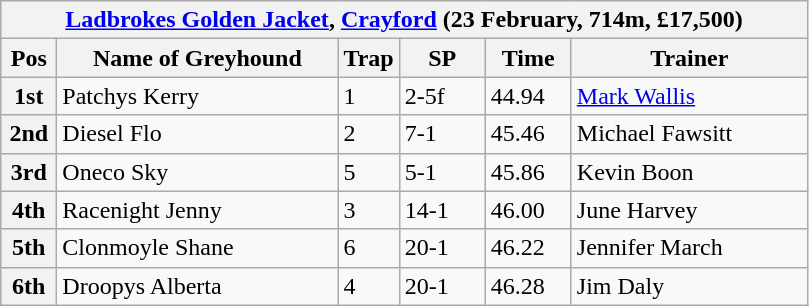<table class="wikitable">
<tr>
<th colspan="6"><a href='#'>Ladbrokes Golden Jacket</a>, <a href='#'>Crayford</a> (23 February, 714m, £17,500)</th>
</tr>
<tr>
<th width=30>Pos</th>
<th width=180>Name of Greyhound</th>
<th width=30>Trap</th>
<th width=50>SP</th>
<th width=50>Time</th>
<th width=150>Trainer</th>
</tr>
<tr>
<th>1st</th>
<td>Patchys Kerry</td>
<td>1</td>
<td>2-5f</td>
<td>44.94</td>
<td><a href='#'>Mark Wallis</a></td>
</tr>
<tr>
<th>2nd</th>
<td>Diesel Flo</td>
<td>2</td>
<td>7-1</td>
<td>45.46</td>
<td>Michael Fawsitt</td>
</tr>
<tr>
<th>3rd</th>
<td>Oneco Sky</td>
<td>5</td>
<td>5-1</td>
<td>45.86</td>
<td>Kevin Boon</td>
</tr>
<tr>
<th>4th</th>
<td>Racenight Jenny</td>
<td>3</td>
<td>14-1</td>
<td>46.00</td>
<td>June Harvey</td>
</tr>
<tr>
<th>5th</th>
<td>Clonmoyle Shane</td>
<td>6</td>
<td>20-1</td>
<td>46.22</td>
<td>Jennifer March</td>
</tr>
<tr>
<th>6th</th>
<td>Droopys Alberta</td>
<td>4</td>
<td>20-1</td>
<td>46.28</td>
<td>Jim Daly</td>
</tr>
</table>
